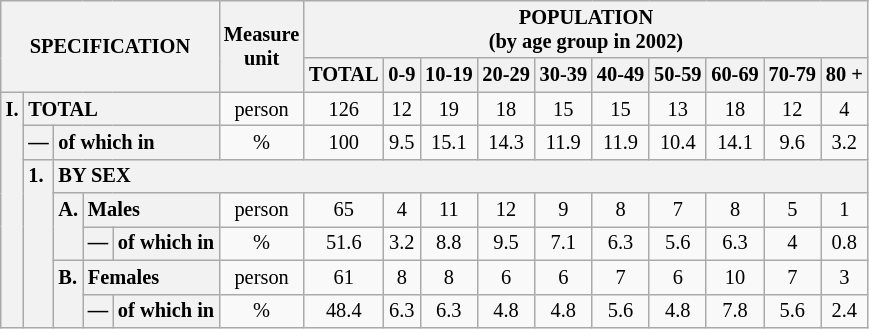<table class="wikitable" style="font-size:85%; text-align:center">
<tr>
<th rowspan="2" colspan="5">SPECIFICATION</th>
<th rowspan="2">Measure<br> unit</th>
<th colspan="10" rowspan="1">POPULATION<br> (by age group in 2002)</th>
</tr>
<tr>
<th>TOTAL</th>
<th>0-9</th>
<th>10-19</th>
<th>20-29</th>
<th>30-39</th>
<th>40-49</th>
<th>50-59</th>
<th>60-69</th>
<th>70-79</th>
<th>80 +</th>
</tr>
<tr>
<th style="text-align:left" valign="top" rowspan="7">I.</th>
<th style="text-align:left" colspan="4">TOTAL</th>
<td>person</td>
<td>126</td>
<td>12</td>
<td>19</td>
<td>18</td>
<td>15</td>
<td>15</td>
<td>13</td>
<td>18</td>
<td>12</td>
<td>4</td>
</tr>
<tr>
<th style="text-align:left" valign="top">—</th>
<th style="text-align:left" colspan="3">of which in</th>
<td>%</td>
<td>100</td>
<td>9.5</td>
<td>15.1</td>
<td>14.3</td>
<td>11.9</td>
<td>11.9</td>
<td>10.4</td>
<td>14.1</td>
<td>9.6</td>
<td>3.2</td>
</tr>
<tr>
<th style="text-align:left" valign="top" rowspan="5">1.</th>
<th style="text-align:left" colspan="14">BY SEX</th>
</tr>
<tr>
<th style="text-align:left" valign="top" rowspan="2">A.</th>
<th style="text-align:left" colspan="2">Males</th>
<td>person</td>
<td>65</td>
<td>4</td>
<td>11</td>
<td>12</td>
<td>9</td>
<td>8</td>
<td>7</td>
<td>8</td>
<td>5</td>
<td>1</td>
</tr>
<tr>
<th style="text-align:left" valign="top">—</th>
<th style="text-align:left" colspan="1">of which in</th>
<td>%</td>
<td>51.6</td>
<td>3.2</td>
<td>8.8</td>
<td>9.5</td>
<td>7.1</td>
<td>6.3</td>
<td>5.6</td>
<td>6.3</td>
<td>4</td>
<td>0.8</td>
</tr>
<tr>
<th style="text-align:left" valign="top" rowspan="2">B.</th>
<th style="text-align:left" colspan="2">Females</th>
<td>person</td>
<td>61</td>
<td>8</td>
<td>8</td>
<td>6</td>
<td>6</td>
<td>7</td>
<td>6</td>
<td>10</td>
<td>7</td>
<td>3</td>
</tr>
<tr>
<th style="text-align:left" valign="top">—</th>
<th style="text-align:left" colspan="1">of which in</th>
<td>%</td>
<td>48.4</td>
<td>6.3</td>
<td>6.3</td>
<td>4.8</td>
<td>4.8</td>
<td>5.6</td>
<td>4.8</td>
<td>7.8</td>
<td>5.6</td>
<td>2.4</td>
</tr>
</table>
